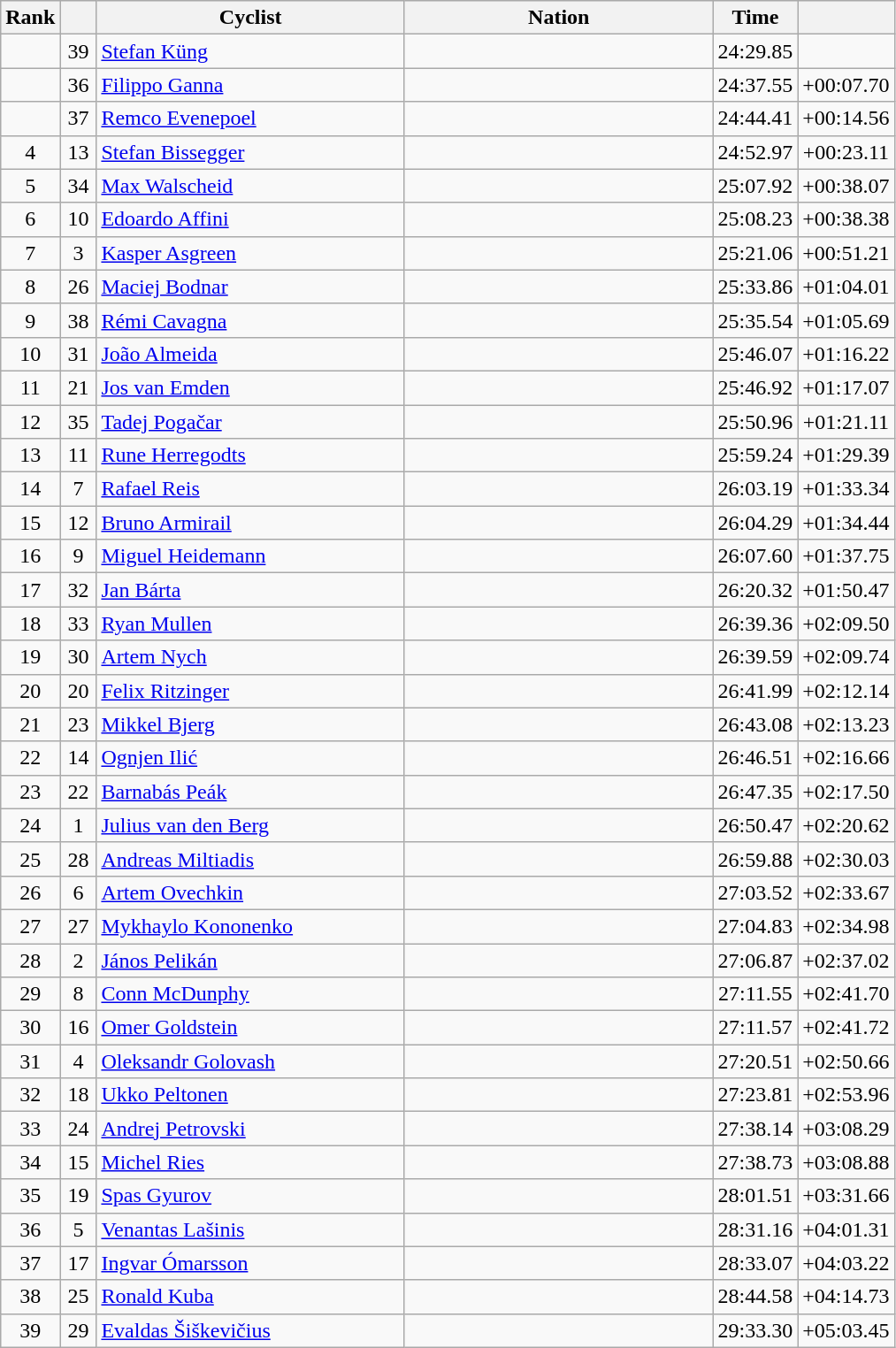<table class="wikitable sortable" style="text-align:center">
<tr style="background:#efefef;">
<th width="30">Rank</th>
<th width="20"></th>
<th width="225">Cyclist</th>
<th width="225">Nation</th>
<th width="55">Time</th>
<th width="55"></th>
</tr>
<tr>
<td></td>
<td>39</td>
<td align="left"><a href='#'>Stefan Küng</a></td>
<td align="left"></td>
<td>24:29.85</td>
<td></td>
</tr>
<tr>
<td></td>
<td>36</td>
<td align="left"><a href='#'>Filippo Ganna</a></td>
<td align="left"></td>
<td>24:37.55</td>
<td>+00:07.70</td>
</tr>
<tr>
<td></td>
<td>37</td>
<td align="left"><a href='#'>Remco Evenepoel</a></td>
<td align="left"></td>
<td>24:44.41</td>
<td>+00:14.56</td>
</tr>
<tr>
<td>4</td>
<td>13</td>
<td align="left"><a href='#'>Stefan Bissegger</a></td>
<td align="left"></td>
<td>24:52.97</td>
<td>+00:23.11</td>
</tr>
<tr>
<td>5</td>
<td>34</td>
<td align="left"><a href='#'>Max Walscheid</a></td>
<td align="left"></td>
<td>25:07.92</td>
<td>+00:38.07</td>
</tr>
<tr>
<td>6</td>
<td>10</td>
<td align="left"><a href='#'>Edoardo Affini</a></td>
<td align="left"></td>
<td>25:08.23</td>
<td>+00:38.38</td>
</tr>
<tr>
<td>7</td>
<td>3</td>
<td align="left"><a href='#'>Kasper Asgreen</a></td>
<td align="left"></td>
<td>25:21.06</td>
<td>+00:51.21</td>
</tr>
<tr>
<td>8</td>
<td>26</td>
<td align="left"><a href='#'>Maciej Bodnar</a></td>
<td align="left"></td>
<td>25:33.86</td>
<td>+01:04.01</td>
</tr>
<tr>
<td>9</td>
<td>38</td>
<td align="left"><a href='#'>Rémi Cavagna</a></td>
<td align="left"></td>
<td>25:35.54</td>
<td>+01:05.69</td>
</tr>
<tr>
<td>10</td>
<td>31</td>
<td align="left"><a href='#'>João Almeida</a></td>
<td align="left"></td>
<td>25:46.07</td>
<td>+01:16.22</td>
</tr>
<tr>
<td>11</td>
<td>21</td>
<td align="left"><a href='#'>Jos van Emden</a></td>
<td align="left"></td>
<td>25:46.92</td>
<td>+01:17.07</td>
</tr>
<tr>
<td>12</td>
<td>35</td>
<td align="left"><a href='#'>Tadej Pogačar</a></td>
<td align="left"></td>
<td>25:50.96</td>
<td>+01:21.11</td>
</tr>
<tr>
<td>13</td>
<td>11</td>
<td align="left"><a href='#'>Rune Herregodts</a></td>
<td align="left"></td>
<td>25:59.24</td>
<td>+01:29.39</td>
</tr>
<tr>
<td>14</td>
<td>7</td>
<td align="left"><a href='#'>Rafael Reis</a></td>
<td align="left"></td>
<td>26:03.19</td>
<td>+01:33.34</td>
</tr>
<tr>
<td>15</td>
<td>12</td>
<td align="left"><a href='#'>Bruno Armirail</a></td>
<td align="left"></td>
<td>26:04.29</td>
<td>+01:34.44</td>
</tr>
<tr>
<td>16</td>
<td>9</td>
<td align="left"><a href='#'>Miguel Heidemann</a></td>
<td align="left"></td>
<td>26:07.60</td>
<td>+01:37.75</td>
</tr>
<tr>
<td>17</td>
<td>32</td>
<td align="left"><a href='#'>Jan Bárta</a></td>
<td align="left"></td>
<td>26:20.32</td>
<td>+01:50.47</td>
</tr>
<tr>
<td>18</td>
<td>33</td>
<td align="left"><a href='#'>Ryan Mullen</a></td>
<td align="left"></td>
<td>26:39.36</td>
<td>+02:09.50</td>
</tr>
<tr>
<td>19</td>
<td>30</td>
<td align="left"><a href='#'>Artem Nych</a></td>
<td align="left"></td>
<td>26:39.59</td>
<td>+02:09.74</td>
</tr>
<tr>
<td>20</td>
<td>20</td>
<td align="left"><a href='#'>Felix Ritzinger</a></td>
<td align="left"></td>
<td>26:41.99</td>
<td>+02:12.14</td>
</tr>
<tr>
<td>21</td>
<td>23</td>
<td align="left"><a href='#'>Mikkel Bjerg</a></td>
<td align="left"></td>
<td>26:43.08</td>
<td>+02:13.23</td>
</tr>
<tr>
<td>22</td>
<td>14</td>
<td align="left"><a href='#'>Ognjen Ilić</a></td>
<td align="left"></td>
<td>26:46.51</td>
<td>+02:16.66</td>
</tr>
<tr>
<td>23</td>
<td>22</td>
<td align="left"><a href='#'>Barnabás Peák</a></td>
<td align="left"></td>
<td>26:47.35</td>
<td>+02:17.50</td>
</tr>
<tr>
<td>24</td>
<td>1</td>
<td align="left"><a href='#'>Julius van den Berg</a></td>
<td align="left"></td>
<td>26:50.47</td>
<td>+02:20.62</td>
</tr>
<tr>
<td>25</td>
<td>28</td>
<td align="left"><a href='#'>Andreas Miltiadis</a></td>
<td align="left"></td>
<td>26:59.88</td>
<td>+02:30.03</td>
</tr>
<tr>
<td>26</td>
<td>6</td>
<td align="left"><a href='#'>Artem Ovechkin</a></td>
<td align="left"></td>
<td>27:03.52</td>
<td>+02:33.67</td>
</tr>
<tr>
<td>27</td>
<td>27</td>
<td align="left"><a href='#'>Mykhaylo Kononenko</a></td>
<td align="left"></td>
<td>27:04.83</td>
<td>+02:34.98</td>
</tr>
<tr>
<td>28</td>
<td>2</td>
<td align="left"><a href='#'>János Pelikán</a></td>
<td align="left"></td>
<td>27:06.87</td>
<td>+02:37.02</td>
</tr>
<tr>
<td>29</td>
<td>8</td>
<td align="left"><a href='#'>Conn McDunphy</a></td>
<td align="left"></td>
<td>27:11.55</td>
<td>+02:41.70</td>
</tr>
<tr>
<td>30</td>
<td>16</td>
<td align="left"><a href='#'>Omer Goldstein</a></td>
<td align="left"></td>
<td>27:11.57</td>
<td>+02:41.72</td>
</tr>
<tr>
<td>31</td>
<td>4</td>
<td align="left"><a href='#'>Oleksandr Golovash</a></td>
<td align="left"></td>
<td>27:20.51</td>
<td>+02:50.66</td>
</tr>
<tr>
<td>32</td>
<td>18</td>
<td align="left"><a href='#'>Ukko Peltonen</a></td>
<td align="left"></td>
<td>27:23.81</td>
<td>+02:53.96</td>
</tr>
<tr>
<td>33</td>
<td>24</td>
<td align="left"><a href='#'>Andrej Petrovski</a></td>
<td align="left"></td>
<td>27:38.14</td>
<td>+03:08.29</td>
</tr>
<tr>
<td>34</td>
<td>15</td>
<td align="left"><a href='#'>Michel Ries</a></td>
<td align="left"></td>
<td>27:38.73</td>
<td>+03:08.88</td>
</tr>
<tr>
<td>35</td>
<td>19</td>
<td align="left"><a href='#'>Spas Gyurov</a></td>
<td align="left"></td>
<td>28:01.51</td>
<td>+03:31.66</td>
</tr>
<tr>
<td>36</td>
<td>5</td>
<td align="left"><a href='#'>Venantas Lašinis</a></td>
<td align="left"></td>
<td>28:31.16</td>
<td>+04:01.31</td>
</tr>
<tr>
<td>37</td>
<td>17</td>
<td align="left"><a href='#'>Ingvar Ómarsson</a></td>
<td align="left"></td>
<td>28:33.07</td>
<td>+04:03.22</td>
</tr>
<tr>
<td>38</td>
<td>25</td>
<td align="left"><a href='#'>Ronald Kuba</a></td>
<td align="left"></td>
<td>28:44.58</td>
<td>+04:14.73</td>
</tr>
<tr>
<td>39</td>
<td>29</td>
<td align="left"><a href='#'>Evaldas Šiškevičius</a></td>
<td align="left"></td>
<td>29:33.30</td>
<td>+05:03.45</td>
</tr>
</table>
